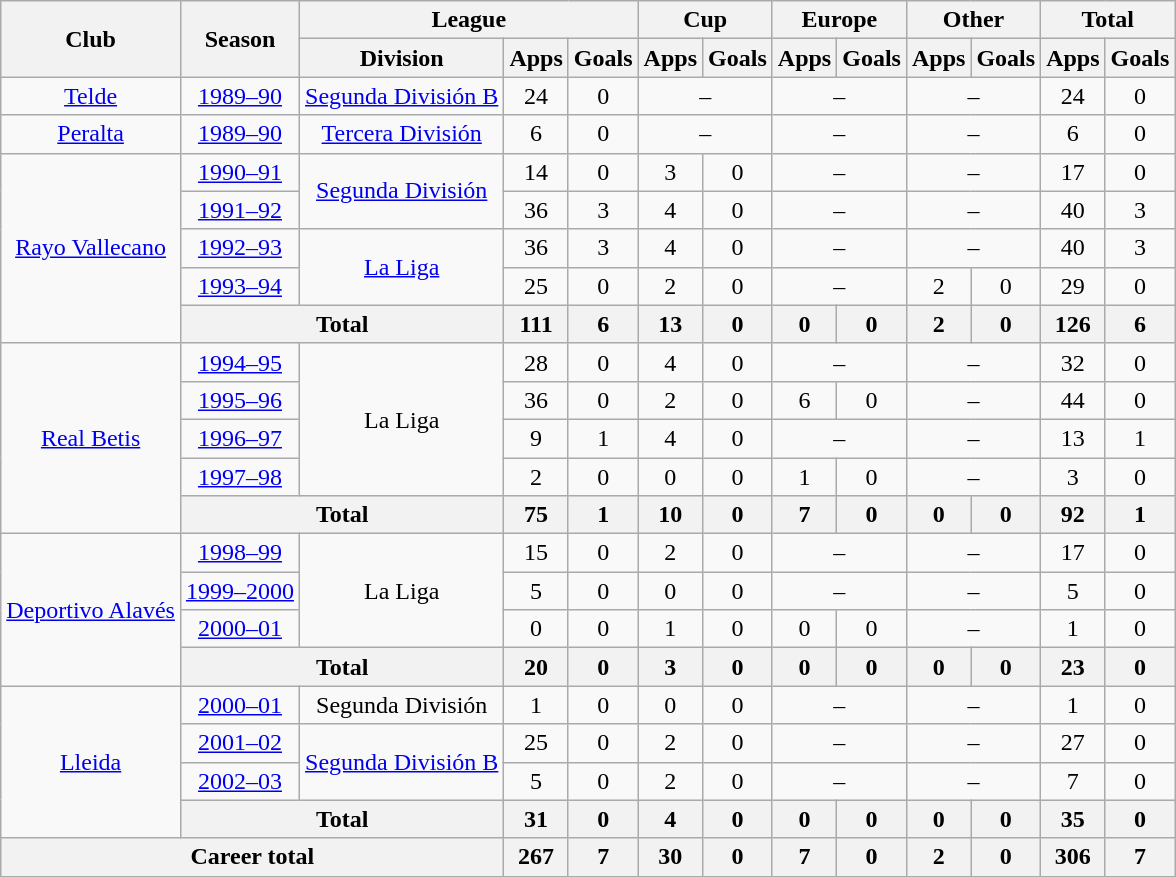<table class="wikitable" style="text-align:center">
<tr>
<th rowspan="2">Club</th>
<th rowspan="2">Season</th>
<th colspan="3">League</th>
<th colspan="2">Cup</th>
<th colspan="2">Europe</th>
<th colspan="2">Other</th>
<th colspan="2">Total</th>
</tr>
<tr>
<th>Division</th>
<th>Apps</th>
<th>Goals</th>
<th>Apps</th>
<th>Goals</th>
<th>Apps</th>
<th>Goals</th>
<th>Apps</th>
<th>Goals</th>
<th>Apps</th>
<th>Goals</th>
</tr>
<tr>
<td><a href='#'>Telde</a></td>
<td><a href='#'>1989–90</a></td>
<td><a href='#'>Segunda División B</a></td>
<td>24</td>
<td>0</td>
<td colspan="2">–</td>
<td colspan="2">–</td>
<td colspan="2">–</td>
<td>24</td>
<td>0</td>
</tr>
<tr>
<td><a href='#'>Peralta</a></td>
<td><a href='#'>1989–90</a></td>
<td><a href='#'>Tercera División</a></td>
<td>6</td>
<td>0</td>
<td colspan="2">–</td>
<td colspan="2">–</td>
<td colspan="2">–</td>
<td>6</td>
<td>0</td>
</tr>
<tr>
<td rowspan="5"><a href='#'>Rayo Vallecano</a></td>
<td><a href='#'>1990–91</a></td>
<td rowspan="2"><a href='#'>Segunda División</a></td>
<td>14</td>
<td>0</td>
<td>3</td>
<td>0</td>
<td colspan="2">–</td>
<td colspan="2">–</td>
<td>17</td>
<td>0</td>
</tr>
<tr>
<td><a href='#'>1991–92</a></td>
<td>36</td>
<td>3</td>
<td>4</td>
<td>0</td>
<td colspan="2">–</td>
<td colspan="2">–</td>
<td>40</td>
<td>3</td>
</tr>
<tr>
<td><a href='#'>1992–93</a></td>
<td rowspan="2"><a href='#'>La Liga</a></td>
<td>36</td>
<td>3</td>
<td>4</td>
<td>0</td>
<td colspan="2">–</td>
<td colspan="2">–</td>
<td>40</td>
<td>3</td>
</tr>
<tr>
<td><a href='#'>1993–94</a></td>
<td>25</td>
<td>0</td>
<td>2</td>
<td>0</td>
<td colspan="2">–</td>
<td>2</td>
<td>0</td>
<td>29</td>
<td>0</td>
</tr>
<tr>
<th colspan="2">Total</th>
<th>111</th>
<th>6</th>
<th>13</th>
<th>0</th>
<th>0</th>
<th>0</th>
<th>2</th>
<th>0</th>
<th>126</th>
<th>6</th>
</tr>
<tr>
<td rowspan="5"><a href='#'>Real Betis</a></td>
<td><a href='#'>1994–95</a></td>
<td rowspan="4">La Liga</td>
<td>28</td>
<td>0</td>
<td>4</td>
<td>0</td>
<td colspan="2">–</td>
<td colspan="2">–</td>
<td>32</td>
<td>0</td>
</tr>
<tr>
<td><a href='#'>1995–96</a></td>
<td>36</td>
<td>0</td>
<td>2</td>
<td>0</td>
<td>6</td>
<td>0</td>
<td colspan="2">–</td>
<td>44</td>
<td>0</td>
</tr>
<tr>
<td><a href='#'>1996–97</a></td>
<td>9</td>
<td>1</td>
<td>4</td>
<td>0</td>
<td colspan="2">–</td>
<td colspan="2">–</td>
<td>13</td>
<td>1</td>
</tr>
<tr>
<td><a href='#'>1997–98</a></td>
<td>2</td>
<td>0</td>
<td>0</td>
<td>0</td>
<td>1</td>
<td>0</td>
<td colspan="2">–</td>
<td>3</td>
<td>0</td>
</tr>
<tr>
<th colspan="2">Total</th>
<th>75</th>
<th>1</th>
<th>10</th>
<th>0</th>
<th>7</th>
<th>0</th>
<th>0</th>
<th>0</th>
<th>92</th>
<th>1</th>
</tr>
<tr>
<td rowspan="4"><a href='#'>Deportivo Alavés</a></td>
<td><a href='#'>1998–99</a></td>
<td rowspan="3">La Liga</td>
<td>15</td>
<td>0</td>
<td>2</td>
<td>0</td>
<td colspan="2">–</td>
<td colspan="2">–</td>
<td>17</td>
<td>0</td>
</tr>
<tr>
<td><a href='#'>1999–2000</a></td>
<td>5</td>
<td>0</td>
<td>0</td>
<td>0</td>
<td colspan="2">–</td>
<td colspan="2">–</td>
<td>5</td>
<td>0</td>
</tr>
<tr>
<td><a href='#'>2000–01</a></td>
<td>0</td>
<td>0</td>
<td>1</td>
<td>0</td>
<td>0</td>
<td>0</td>
<td colspan="2">–</td>
<td>1</td>
<td>0</td>
</tr>
<tr>
<th colspan="2">Total</th>
<th>20</th>
<th>0</th>
<th>3</th>
<th>0</th>
<th>0</th>
<th>0</th>
<th>0</th>
<th>0</th>
<th>23</th>
<th>0</th>
</tr>
<tr>
<td rowspan="4"><a href='#'>Lleida</a></td>
<td><a href='#'>2000–01</a></td>
<td>Segunda División</td>
<td>1</td>
<td>0</td>
<td>0</td>
<td>0</td>
<td colspan="2">–</td>
<td colspan="2">–</td>
<td>1</td>
<td>0</td>
</tr>
<tr>
<td><a href='#'>2001–02</a></td>
<td rowspan="2"><a href='#'>Segunda División B</a></td>
<td>25</td>
<td>0</td>
<td>2</td>
<td>0</td>
<td colspan="2">–</td>
<td colspan="2">–</td>
<td>27</td>
<td>0</td>
</tr>
<tr>
<td><a href='#'>2002–03</a></td>
<td>5</td>
<td>0</td>
<td>2</td>
<td>0</td>
<td colspan="2">–</td>
<td colspan="2">–</td>
<td>7</td>
<td>0</td>
</tr>
<tr>
<th colspan="2">Total</th>
<th>31</th>
<th>0</th>
<th>4</th>
<th>0</th>
<th>0</th>
<th>0</th>
<th>0</th>
<th>0</th>
<th>35</th>
<th>0</th>
</tr>
<tr>
<th colspan="3">Career total</th>
<th>267</th>
<th>7</th>
<th>30</th>
<th>0</th>
<th>7</th>
<th>0</th>
<th>2</th>
<th>0</th>
<th>306</th>
<th>7</th>
</tr>
</table>
